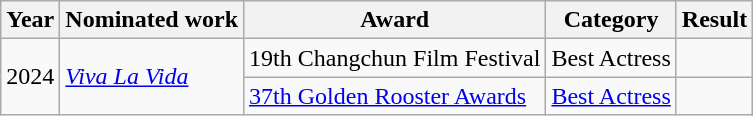<table class="wikitable sortable">
<tr>
<th>Year</th>
<th>Nominated work</th>
<th>Award</th>
<th>Category</th>
<th>Result</th>
</tr>
<tr>
<td rowspan="2">2024</td>
<td rowspan="2"><em><a href='#'>Viva La Vida</a></em></td>
<td>19th Changchun Film Festival</td>
<td>Best Actress</td>
<td></td>
</tr>
<tr>
<td><a href='#'>37th Golden Rooster Awards</a></td>
<td><a href='#'>Best Actress</a></td>
<td></td>
</tr>
</table>
